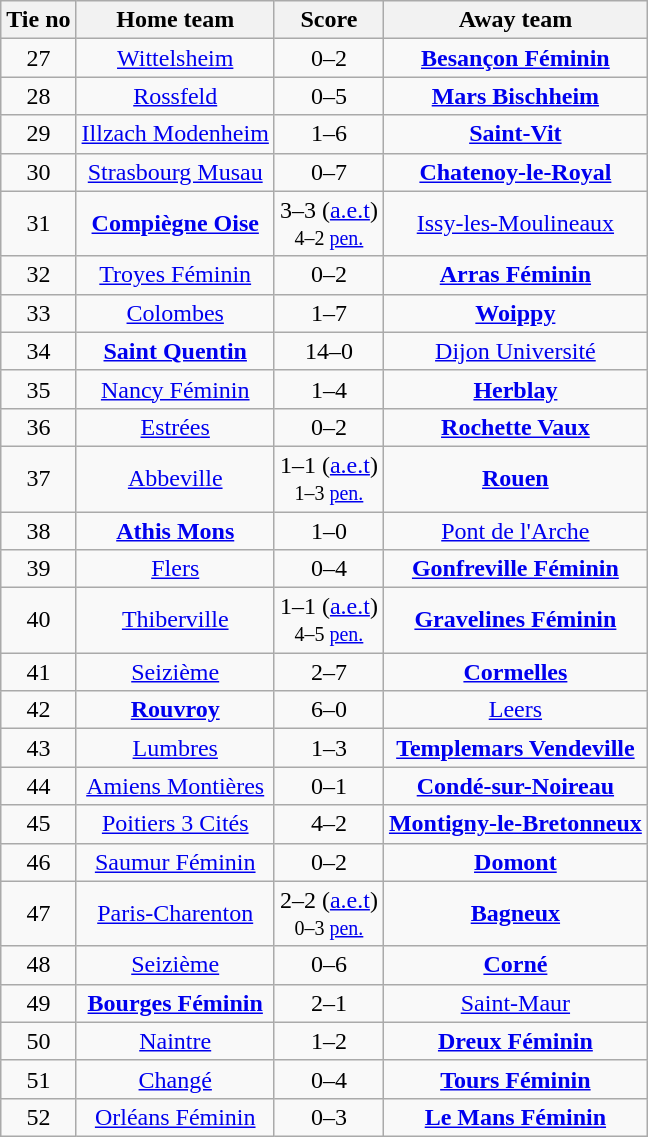<table class="wikitable" style="text-align:center">
<tr>
<th>Tie no</th>
<th>Home team</th>
<th>Score</th>
<th>Away team</th>
</tr>
<tr>
<td>27</td>
<td><a href='#'>Wittelsheim</a></td>
<td>0–2</td>
<td><strong><a href='#'>Besançon Féminin</a></strong></td>
</tr>
<tr>
<td>28</td>
<td><a href='#'>Rossfeld</a></td>
<td>0–5</td>
<td><strong><a href='#'>Mars Bischheim</a></strong></td>
</tr>
<tr>
<td>29</td>
<td><a href='#'>Illzach Modenheim</a></td>
<td>1–6</td>
<td><strong><a href='#'>Saint-Vit</a></strong></td>
</tr>
<tr>
<td>30</td>
<td><a href='#'>Strasbourg Musau</a></td>
<td>0–7</td>
<td><strong><a href='#'>Chatenoy-le-Royal</a></strong></td>
</tr>
<tr>
<td>31</td>
<td><strong><a href='#'>Compiègne Oise</a></strong></td>
<td>3–3 (<a href='#'>a.e.t</a>) <br> <small>4–2 <a href='#'>pen.</a></small></td>
<td><a href='#'>Issy-les-Moulineaux</a></td>
</tr>
<tr>
<td>32</td>
<td><a href='#'>Troyes Féminin</a></td>
<td>0–2</td>
<td><strong><a href='#'>Arras Féminin</a></strong></td>
</tr>
<tr>
<td>33</td>
<td><a href='#'>Colombes</a></td>
<td>1–7</td>
<td><strong><a href='#'>Woippy</a></strong></td>
</tr>
<tr>
<td>34</td>
<td><strong><a href='#'>Saint Quentin</a></strong></td>
<td>14–0</td>
<td><a href='#'>Dijon Université</a></td>
</tr>
<tr>
<td>35</td>
<td><a href='#'>Nancy Féminin</a></td>
<td>1–4</td>
<td><strong><a href='#'>Herblay</a></strong></td>
</tr>
<tr>
<td>36</td>
<td><a href='#'>Estrées</a></td>
<td>0–2</td>
<td><strong><a href='#'>Rochette Vaux</a></strong></td>
</tr>
<tr>
<td>37</td>
<td><a href='#'>Abbeville</a></td>
<td>1–1 (<a href='#'>a.e.t</a>) <br> <small>1–3 <a href='#'>pen.</a></small></td>
<td><strong><a href='#'>Rouen</a></strong></td>
</tr>
<tr>
<td>38</td>
<td><strong><a href='#'>Athis Mons</a></strong></td>
<td>1–0</td>
<td><a href='#'>Pont de l'Arche</a></td>
</tr>
<tr>
<td>39</td>
<td><a href='#'>Flers</a></td>
<td>0–4</td>
<td><strong><a href='#'>Gonfreville Féminin</a></strong></td>
</tr>
<tr>
<td>40</td>
<td><a href='#'>Thiberville</a></td>
<td>1–1 (<a href='#'>a.e.t</a>) <br> <small>4–5 <a href='#'>pen.</a></small></td>
<td><strong><a href='#'>Gravelines Féminin</a></strong></td>
</tr>
<tr>
<td>41</td>
<td><a href='#'>Seizième</a></td>
<td>2–7</td>
<td><strong><a href='#'>Cormelles</a></strong></td>
</tr>
<tr>
<td>42</td>
<td><strong><a href='#'>Rouvroy</a></strong></td>
<td>6–0</td>
<td><a href='#'>Leers</a></td>
</tr>
<tr>
<td>43</td>
<td><a href='#'>Lumbres</a></td>
<td>1–3</td>
<td><strong><a href='#'>Templemars Vendeville</a></strong></td>
</tr>
<tr>
<td>44</td>
<td><a href='#'>Amiens Montières</a></td>
<td>0–1</td>
<td><strong><a href='#'>Condé-sur-Noireau</a></strong></td>
</tr>
<tr>
<td>45</td>
<td><a href='#'>Poitiers 3 Cités</a></td>
<td>4–2</td>
<td><strong><a href='#'>Montigny-le-Bretonneux</a></strong></td>
</tr>
<tr>
<td>46</td>
<td><a href='#'>Saumur Féminin</a></td>
<td>0–2</td>
<td><strong><a href='#'>Domont</a></strong></td>
</tr>
<tr>
<td>47</td>
<td><a href='#'>Paris-Charenton</a></td>
<td>2–2 (<a href='#'>a.e.t</a>) <br> <small>0–3 <a href='#'>pen.</a></small></td>
<td><strong><a href='#'>Bagneux</a></strong></td>
</tr>
<tr>
<td>48</td>
<td><a href='#'>Seizième</a></td>
<td>0–6</td>
<td><strong><a href='#'>Corné</a></strong></td>
</tr>
<tr>
<td>49</td>
<td><strong><a href='#'>Bourges Féminin</a></strong></td>
<td>2–1</td>
<td><a href='#'>Saint-Maur</a></td>
</tr>
<tr>
<td>50</td>
<td><a href='#'>Naintre</a></td>
<td>1–2</td>
<td><strong><a href='#'>Dreux Féminin</a></strong></td>
</tr>
<tr>
<td>51</td>
<td><a href='#'>Changé</a></td>
<td>0–4</td>
<td><strong><a href='#'>Tours Féminin</a></strong></td>
</tr>
<tr>
<td>52</td>
<td><a href='#'>Orléans Féminin</a></td>
<td>0–3</td>
<td><strong><a href='#'>Le Mans Féminin</a></strong></td>
</tr>
</table>
